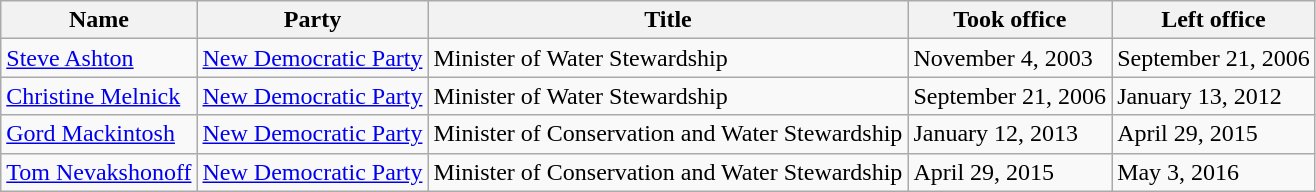<table class="wikitable">
<tr>
<th><strong>Name</strong></th>
<th><strong>Party</strong></th>
<th>Title</th>
<th><strong>Took office</strong></th>
<th><strong>Left office</strong></th>
</tr>
<tr>
<td><a href='#'>Steve Ashton</a></td>
<td><a href='#'>New Democratic Party</a></td>
<td>Minister of Water Stewardship</td>
<td>November 4, 2003</td>
<td>September 21, 2006</td>
</tr>
<tr>
<td><a href='#'>Christine Melnick</a></td>
<td><a href='#'>New Democratic Party</a></td>
<td>Minister of Water Stewardship</td>
<td>September 21, 2006</td>
<td>January 13, 2012</td>
</tr>
<tr>
<td><a href='#'>Gord Mackintosh</a></td>
<td><a href='#'>New Democratic Party</a></td>
<td>Minister of Conservation and Water Stewardship</td>
<td>January 12, 2013</td>
<td>April 29, 2015</td>
</tr>
<tr>
<td><a href='#'>Tom Nevakshonoff</a></td>
<td><a href='#'>New Democratic Party</a></td>
<td>Minister of Conservation and Water Stewardship</td>
<td>April 29, 2015</td>
<td>May 3, 2016</td>
</tr>
</table>
